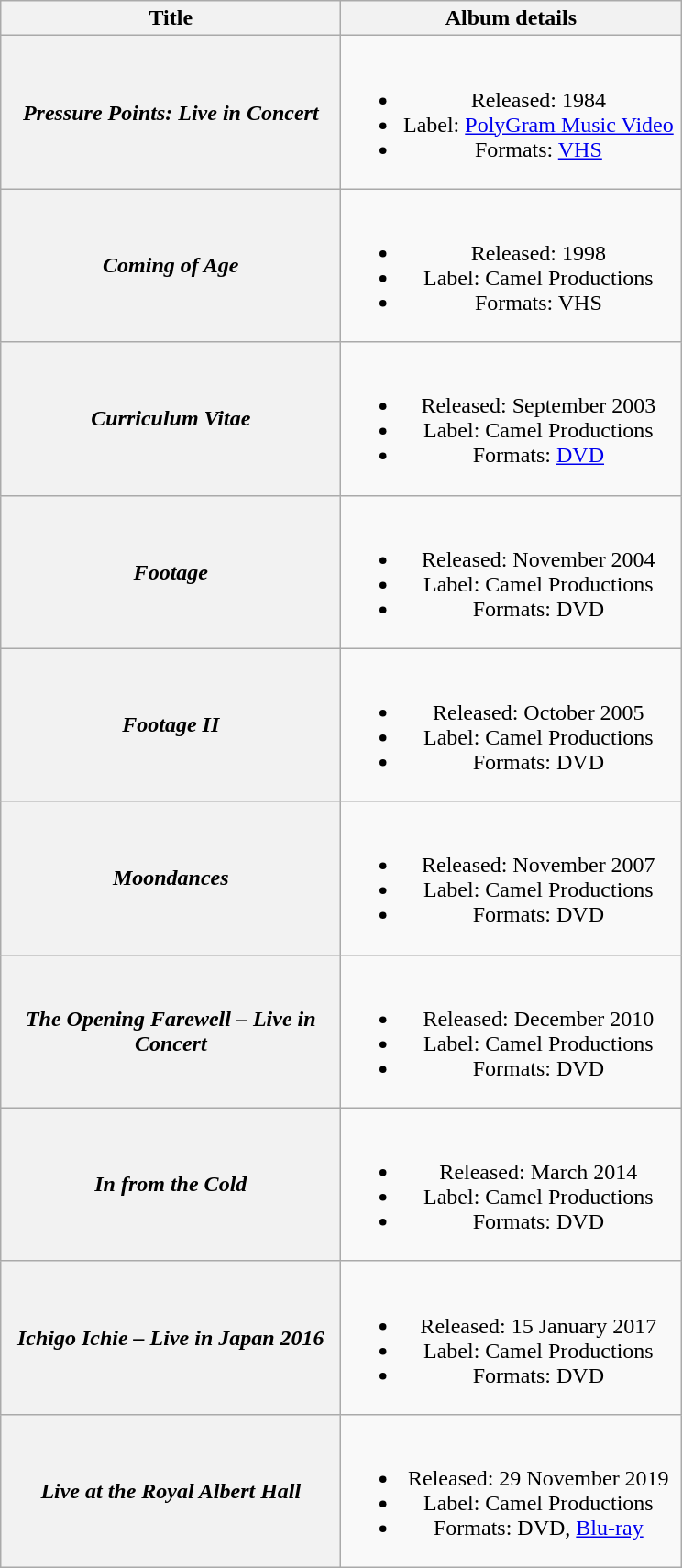<table class="wikitable plainrowheaders" style="text-align:center;">
<tr>
<th scope="col" style="width:15em;">Title</th>
<th scope="col" style="width:15em;">Album details</th>
</tr>
<tr>
<th scope="row"><em>Pressure Points: Live in Concert</em></th>
<td><br><ul><li>Released: 1984</li><li>Label: <a href='#'>PolyGram Music Video</a></li><li>Formats: <a href='#'>VHS</a></li></ul></td>
</tr>
<tr>
<th scope="row"><em>Coming of Age</em></th>
<td><br><ul><li>Released: 1998</li><li>Label: Camel Productions</li><li>Formats: VHS</li></ul></td>
</tr>
<tr>
<th scope="row"><em>Curriculum Vitae</em></th>
<td><br><ul><li>Released: September 2003</li><li>Label: Camel Productions</li><li>Formats: <a href='#'>DVD</a></li></ul></td>
</tr>
<tr>
<th scope="row"><em>Footage</em></th>
<td><br><ul><li>Released: November 2004</li><li>Label: Camel Productions</li><li>Formats: DVD</li></ul></td>
</tr>
<tr>
<th scope="row"><em>Footage II</em></th>
<td><br><ul><li>Released: October 2005</li><li>Label: Camel Productions</li><li>Formats: DVD</li></ul></td>
</tr>
<tr>
<th scope="row"><em>Moondances</em></th>
<td><br><ul><li>Released: November 2007</li><li>Label: Camel Productions</li><li>Formats: DVD</li></ul></td>
</tr>
<tr>
<th scope="row"><em>The Opening Farewell – Live in Concert</em></th>
<td><br><ul><li>Released: December 2010</li><li>Label: Camel Productions</li><li>Formats: DVD</li></ul></td>
</tr>
<tr>
<th scope="row"><em>In from the Cold</em></th>
<td><br><ul><li>Released: March 2014</li><li>Label: Camel Productions</li><li>Formats: DVD</li></ul></td>
</tr>
<tr>
<th scope="row"><em>Ichigo Ichie – Live in Japan 2016</em></th>
<td><br><ul><li>Released: 15 January 2017</li><li>Label: Camel Productions</li><li>Formats: DVD</li></ul></td>
</tr>
<tr>
<th scope="row"><em>Live at the Royal Albert Hall</em></th>
<td><br><ul><li>Released: 29 November 2019</li><li>Label: Camel Productions</li><li>Formats: DVD, <a href='#'>Blu-ray</a></li></ul></td>
</tr>
</table>
